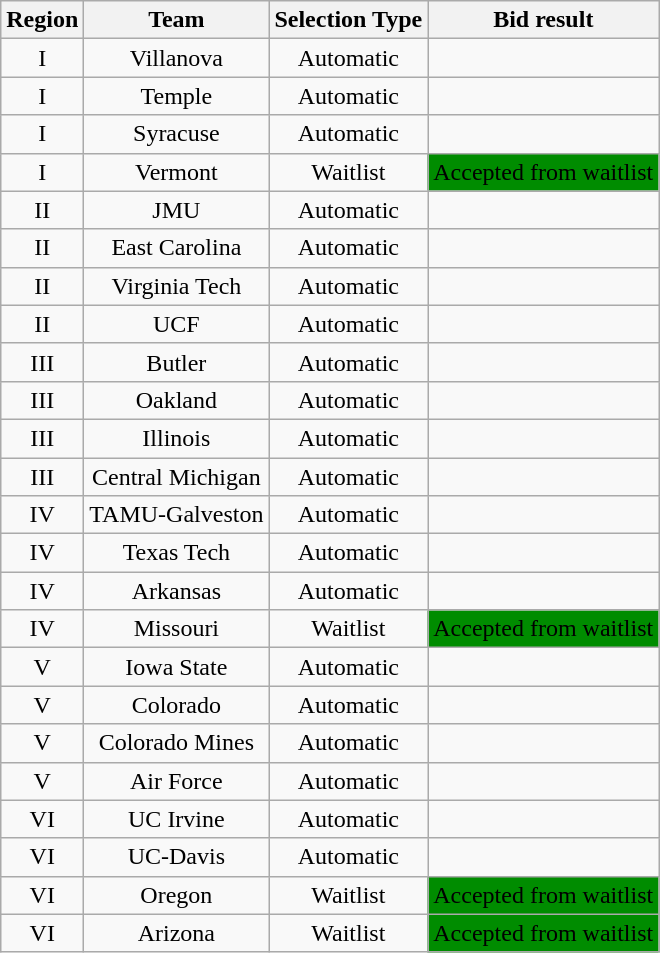<table class="wikitable sortable" style="text-align:center">
<tr>
<th>Region</th>
<th>Team</th>
<th>Selection Type</th>
<th>Bid result</th>
</tr>
<tr>
<td>I</td>
<td>Villanova</td>
<td>Automatic</td>
<td></td>
</tr>
<tr>
<td>I</td>
<td>Temple</td>
<td>Automatic</td>
<td></td>
</tr>
<tr>
<td>I</td>
<td>Syracuse</td>
<td>Automatic</td>
<td></td>
</tr>
<tr>
<td>I</td>
<td>Vermont</td>
<td>Waitlist</td>
<td bgcolor=008c00>Accepted from waitlist</td>
</tr>
<tr>
<td>II</td>
<td>JMU</td>
<td>Automatic</td>
<td></td>
</tr>
<tr>
<td>II</td>
<td>East Carolina</td>
<td>Automatic</td>
<td></td>
</tr>
<tr>
<td>II</td>
<td>Virginia Tech</td>
<td>Automatic</td>
<td></td>
</tr>
<tr>
<td>II</td>
<td>UCF</td>
<td>Automatic</td>
<td></td>
</tr>
<tr>
<td>III</td>
<td>Butler</td>
<td>Automatic</td>
<td></td>
</tr>
<tr>
<td>III</td>
<td>Oakland</td>
<td>Automatic</td>
<td></td>
</tr>
<tr>
<td>III</td>
<td>Illinois</td>
<td>Automatic</td>
<td></td>
</tr>
<tr>
<td>III</td>
<td>Central Michigan</td>
<td>Automatic</td>
<td></td>
</tr>
<tr>
<td>IV</td>
<td>TAMU-Galveston</td>
<td>Automatic</td>
<td></td>
</tr>
<tr>
<td>IV</td>
<td>Texas Tech</td>
<td>Automatic</td>
<td></td>
</tr>
<tr>
<td>IV</td>
<td>Arkansas</td>
<td>Automatic</td>
<td></td>
</tr>
<tr>
<td>IV</td>
<td>Missouri</td>
<td>Waitlist</td>
<td bgcolor=008c00>Accepted from waitlist</td>
</tr>
<tr>
<td>V</td>
<td>Iowa State</td>
<td>Automatic</td>
<td></td>
</tr>
<tr>
<td>V</td>
<td>Colorado</td>
<td>Automatic</td>
<td></td>
</tr>
<tr>
<td>V</td>
<td>Colorado Mines</td>
<td>Automatic</td>
<td></td>
</tr>
<tr>
<td>V</td>
<td>Air Force</td>
<td>Automatic</td>
<td></td>
</tr>
<tr>
<td>VI</td>
<td>UC Irvine</td>
<td>Automatic</td>
<td></td>
</tr>
<tr>
<td>VI</td>
<td>UC-Davis</td>
<td>Automatic</td>
<td></td>
</tr>
<tr>
<td>VI</td>
<td>Oregon</td>
<td>Waitlist</td>
<td bgcolor=008c00>Accepted from waitlist</td>
</tr>
<tr>
<td>VI</td>
<td>Arizona</td>
<td>Waitlist</td>
<td bgcolor=008c00>Accepted from waitlist</td>
</tr>
</table>
